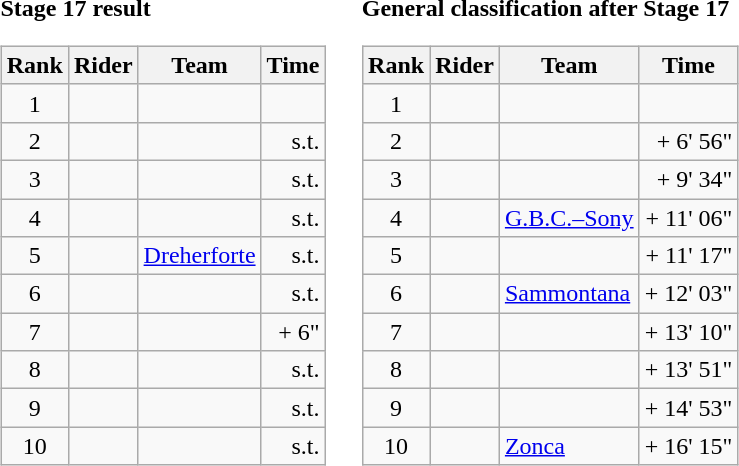<table>
<tr>
<td><strong>Stage 17 result</strong><br><table class="wikitable">
<tr>
<th scope="col">Rank</th>
<th scope="col">Rider</th>
<th scope="col">Team</th>
<th scope="col">Time</th>
</tr>
<tr>
<td style="text-align:center;">1</td>
<td></td>
<td></td>
<td style="text-align:right;"></td>
</tr>
<tr>
<td style="text-align:center;">2</td>
<td></td>
<td></td>
<td style="text-align:right;">s.t.</td>
</tr>
<tr>
<td style="text-align:center;">3</td>
<td></td>
<td></td>
<td style="text-align:right;">s.t.</td>
</tr>
<tr>
<td style="text-align:center;">4</td>
<td></td>
<td></td>
<td style="text-align:right;">s.t.</td>
</tr>
<tr>
<td style="text-align:center;">5</td>
<td></td>
<td><a href='#'>Dreherforte</a></td>
<td style="text-align:right;">s.t.</td>
</tr>
<tr>
<td style="text-align:center;">6</td>
<td></td>
<td></td>
<td style="text-align:right;">s.t.</td>
</tr>
<tr>
<td style="text-align:center;">7</td>
<td></td>
<td></td>
<td style="text-align:right;">+ 6"</td>
</tr>
<tr>
<td style="text-align:center;">8</td>
<td></td>
<td></td>
<td style="text-align:right;">s.t.</td>
</tr>
<tr>
<td style="text-align:center;">9</td>
<td></td>
<td></td>
<td style="text-align:right;">s.t.</td>
</tr>
<tr>
<td style="text-align:center;">10</td>
<td></td>
<td></td>
<td style="text-align:right;">s.t.</td>
</tr>
</table>
</td>
<td></td>
<td><strong>General classification after Stage 17</strong><br><table class="wikitable">
<tr>
<th scope="col">Rank</th>
<th scope="col">Rider</th>
<th scope="col">Team</th>
<th scope="col">Time</th>
</tr>
<tr>
<td style="text-align:center;">1</td>
<td></td>
<td></td>
<td style="text-align:right;"></td>
</tr>
<tr>
<td style="text-align:center;">2</td>
<td></td>
<td></td>
<td style="text-align:right;">+ 6' 56"</td>
</tr>
<tr>
<td style="text-align:center;">3</td>
<td></td>
<td></td>
<td style="text-align:right;">+ 9' 34"</td>
</tr>
<tr>
<td style="text-align:center;">4</td>
<td></td>
<td><a href='#'>G.B.C.–Sony</a></td>
<td style="text-align:right;">+ 11' 06"</td>
</tr>
<tr>
<td style="text-align:center;">5</td>
<td></td>
<td></td>
<td style="text-align:right;">+ 11' 17"</td>
</tr>
<tr>
<td style="text-align:center;">6</td>
<td></td>
<td><a href='#'>Sammontana</a></td>
<td style="text-align:right;">+ 12' 03"</td>
</tr>
<tr>
<td style="text-align:center;">7</td>
<td></td>
<td></td>
<td style="text-align:right;">+ 13' 10"</td>
</tr>
<tr>
<td style="text-align:center;">8</td>
<td></td>
<td></td>
<td style="text-align:right;">+ 13' 51"</td>
</tr>
<tr>
<td style="text-align:center;">9</td>
<td></td>
<td></td>
<td style="text-align:right;">+ 14' 53"</td>
</tr>
<tr>
<td style="text-align:center;">10</td>
<td></td>
<td><a href='#'>Zonca</a></td>
<td style="text-align:right;">+ 16' 15"</td>
</tr>
</table>
</td>
</tr>
</table>
